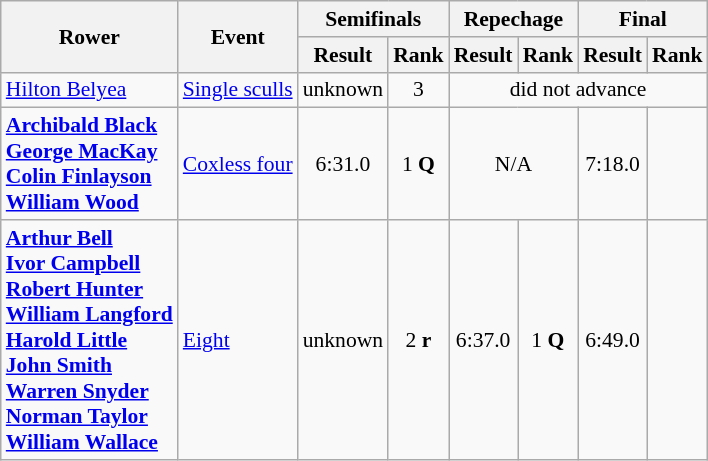<table class=wikitable style="font-size:90%">
<tr>
<th rowspan=2>Rower</th>
<th rowspan=2>Event</th>
<th colspan=2>Semifinals</th>
<th colspan=2>Repechage</th>
<th colspan=2>Final</th>
</tr>
<tr>
<th>Result</th>
<th>Rank</th>
<th>Result</th>
<th>Rank</th>
<th>Result</th>
<th>Rank</th>
</tr>
<tr>
<td><a href='#'>Hilton Belyea</a></td>
<td><a href='#'>Single sculls</a></td>
<td align=center>unknown</td>
<td align=center>3</td>
<td align=center colspan=4>did not advance</td>
</tr>
<tr>
<td><strong><a href='#'>Archibald Black</a> <br> <a href='#'>George MacKay</a> <br> <a href='#'>Colin Finlayson</a> <br> <a href='#'>William Wood</a></strong></td>
<td><a href='#'>Coxless four</a></td>
<td align=center>6:31.0</td>
<td align=center>1 <strong>Q</strong></td>
<td align=center colspan=2>N/A</td>
<td align=center>7:18.0</td>
<td align=center></td>
</tr>
<tr>
<td><strong><a href='#'>Arthur Bell</a> <br> <a href='#'>Ivor Campbell</a> <br> <a href='#'>Robert Hunter</a> <br> <a href='#'>William Langford</a> <br> <a href='#'>Harold Little</a> <br> <a href='#'>John Smith</a> <br> <a href='#'>Warren Snyder</a> <br> <a href='#'>Norman Taylor</a> <br> <a href='#'>William Wallace</a></strong></td>
<td><a href='#'>Eight</a></td>
<td align=center>unknown</td>
<td align=center>2 <strong>r</strong></td>
<td align=center>6:37.0</td>
<td align=center>1 <strong>Q</strong></td>
<td align=center>6:49.0</td>
<td align=center></td>
</tr>
</table>
